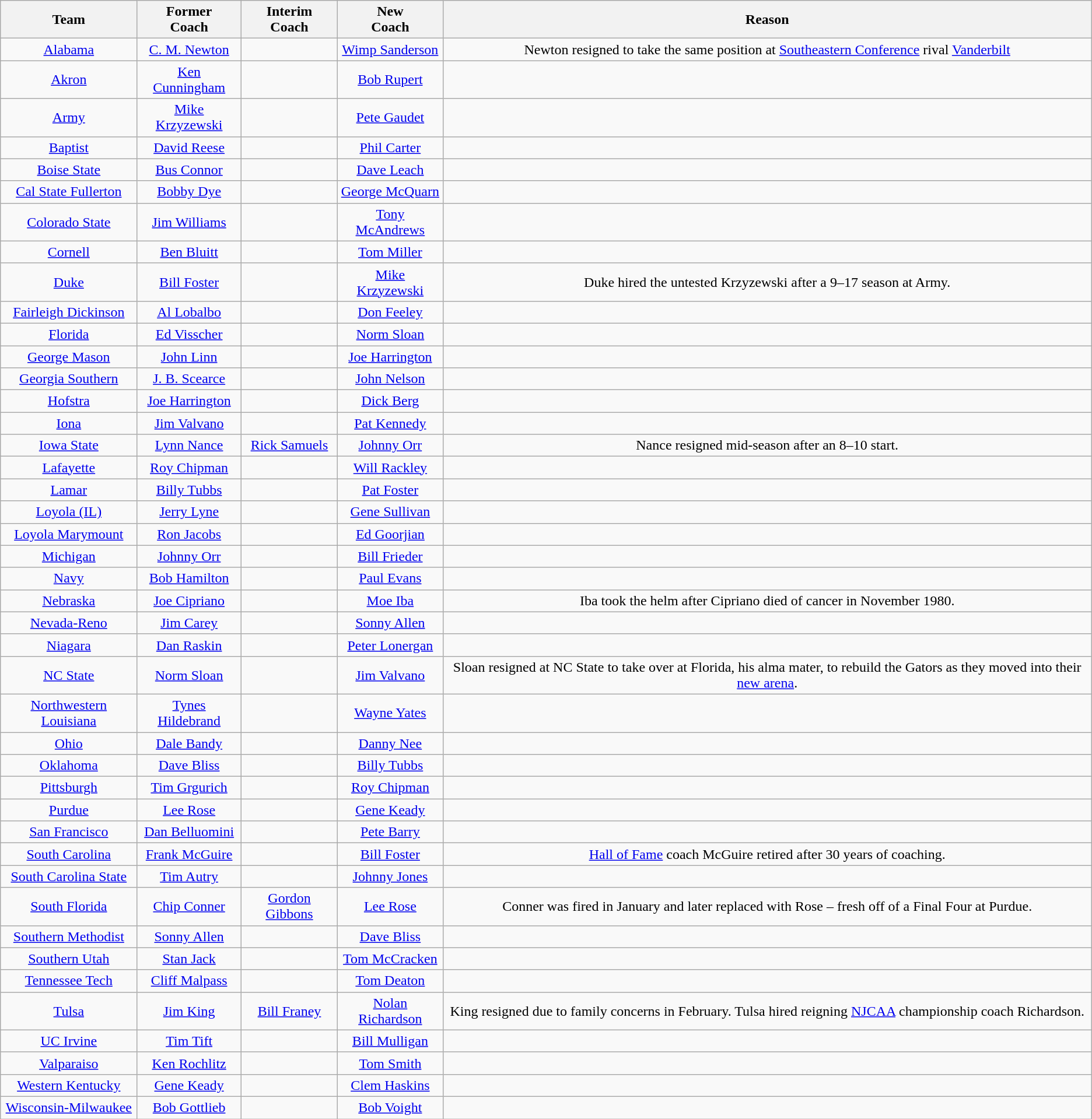<table class="wikitable" style="text-align:center;">
<tr>
<th>Team</th>
<th>Former<br>Coach</th>
<th>Interim<br>Coach</th>
<th>New<br>Coach</th>
<th>Reason</th>
</tr>
<tr>
<td><a href='#'>Alabama</a></td>
<td><a href='#'>C. M. Newton</a></td>
<td></td>
<td><a href='#'>Wimp Sanderson</a></td>
<td>Newton resigned to take the same position at <a href='#'>Southeastern Conference</a> rival <a href='#'>Vanderbilt</a></td>
</tr>
<tr>
<td><a href='#'>Akron</a></td>
<td><a href='#'>Ken Cunningham</a></td>
<td></td>
<td><a href='#'>Bob Rupert</a></td>
<td></td>
</tr>
<tr>
<td><a href='#'>Army</a></td>
<td><a href='#'>Mike Krzyzewski</a></td>
<td></td>
<td><a href='#'>Pete Gaudet</a></td>
<td></td>
</tr>
<tr>
<td><a href='#'>Baptist</a></td>
<td><a href='#'>David Reese</a></td>
<td></td>
<td><a href='#'>Phil Carter</a></td>
<td></td>
</tr>
<tr>
<td><a href='#'>Boise State</a></td>
<td><a href='#'>Bus Connor</a></td>
<td></td>
<td><a href='#'>Dave Leach</a></td>
<td></td>
</tr>
<tr>
<td><a href='#'>Cal State Fullerton</a></td>
<td><a href='#'>Bobby Dye</a></td>
<td></td>
<td><a href='#'>George McQuarn</a></td>
<td></td>
</tr>
<tr>
<td><a href='#'>Colorado State</a></td>
<td><a href='#'>Jim Williams</a></td>
<td></td>
<td><a href='#'>Tony McAndrews</a></td>
<td></td>
</tr>
<tr>
<td><a href='#'>Cornell</a></td>
<td><a href='#'>Ben Bluitt</a></td>
<td></td>
<td><a href='#'>Tom Miller</a></td>
<td></td>
</tr>
<tr>
<td><a href='#'>Duke</a></td>
<td><a href='#'>Bill Foster</a></td>
<td></td>
<td><a href='#'>Mike Krzyzewski</a></td>
<td>Duke hired the untested Krzyzewski after a 9–17 season at Army.</td>
</tr>
<tr>
<td><a href='#'>Fairleigh Dickinson</a></td>
<td><a href='#'>Al Lobalbo</a></td>
<td></td>
<td><a href='#'>Don Feeley</a></td>
<td></td>
</tr>
<tr>
<td><a href='#'>Florida</a></td>
<td><a href='#'>Ed Visscher</a></td>
<td></td>
<td><a href='#'>Norm Sloan</a></td>
<td></td>
</tr>
<tr>
<td><a href='#'>George Mason</a></td>
<td><a href='#'>John Linn</a></td>
<td></td>
<td><a href='#'>Joe Harrington</a></td>
<td></td>
</tr>
<tr>
<td><a href='#'>Georgia Southern</a></td>
<td><a href='#'>J. B. Scearce</a></td>
<td></td>
<td><a href='#'>John Nelson</a></td>
<td></td>
</tr>
<tr>
<td><a href='#'>Hofstra</a></td>
<td><a href='#'>Joe Harrington</a></td>
<td></td>
<td><a href='#'>Dick Berg</a></td>
<td></td>
</tr>
<tr>
<td><a href='#'>Iona</a></td>
<td><a href='#'>Jim Valvano</a></td>
<td></td>
<td><a href='#'>Pat Kennedy</a></td>
<td></td>
</tr>
<tr>
<td><a href='#'>Iowa State</a></td>
<td><a href='#'>Lynn Nance</a></td>
<td><a href='#'>Rick Samuels</a></td>
<td><a href='#'>Johnny Orr</a></td>
<td>Nance resigned mid-season after an 8–10 start.</td>
</tr>
<tr>
<td><a href='#'>Lafayette</a></td>
<td><a href='#'>Roy Chipman</a></td>
<td></td>
<td><a href='#'>Will Rackley</a></td>
<td></td>
</tr>
<tr>
<td><a href='#'>Lamar</a></td>
<td><a href='#'>Billy Tubbs</a></td>
<td></td>
<td><a href='#'>Pat Foster</a></td>
<td></td>
</tr>
<tr>
<td><a href='#'>Loyola (IL)</a></td>
<td><a href='#'>Jerry Lyne</a></td>
<td></td>
<td><a href='#'>Gene Sullivan</a></td>
<td></td>
</tr>
<tr>
<td><a href='#'>Loyola Marymount</a></td>
<td><a href='#'>Ron Jacobs</a></td>
<td></td>
<td><a href='#'>Ed Goorjian</a></td>
<td></td>
</tr>
<tr>
<td><a href='#'>Michigan</a></td>
<td><a href='#'>Johnny Orr</a></td>
<td></td>
<td><a href='#'>Bill Frieder</a></td>
<td></td>
</tr>
<tr>
<td><a href='#'>Navy</a></td>
<td><a href='#'>Bob Hamilton</a></td>
<td></td>
<td><a href='#'>Paul Evans</a></td>
<td></td>
</tr>
<tr>
<td><a href='#'>Nebraska</a></td>
<td><a href='#'>Joe Cipriano</a></td>
<td></td>
<td><a href='#'>Moe Iba</a></td>
<td>Iba took the helm after Cipriano died of cancer in November 1980.</td>
</tr>
<tr>
<td><a href='#'>Nevada-Reno</a></td>
<td><a href='#'>Jim Carey</a></td>
<td></td>
<td><a href='#'>Sonny Allen</a></td>
<td></td>
</tr>
<tr>
<td><a href='#'>Niagara</a></td>
<td><a href='#'>Dan Raskin</a></td>
<td></td>
<td><a href='#'>Peter Lonergan</a></td>
<td></td>
</tr>
<tr>
<td><a href='#'>NC State</a></td>
<td><a href='#'>Norm Sloan</a></td>
<td></td>
<td><a href='#'>Jim Valvano</a></td>
<td>Sloan resigned at NC State to take over at Florida, his alma mater, to rebuild the Gators as they moved into their <a href='#'>new arena</a>.</td>
</tr>
<tr>
<td><a href='#'>Northwestern Louisiana</a></td>
<td><a href='#'>Tynes Hildebrand</a></td>
<td></td>
<td><a href='#'>Wayne Yates</a></td>
<td></td>
</tr>
<tr>
<td><a href='#'>Ohio</a></td>
<td><a href='#'>Dale Bandy</a></td>
<td></td>
<td><a href='#'>Danny Nee</a></td>
<td></td>
</tr>
<tr>
<td><a href='#'>Oklahoma</a></td>
<td><a href='#'>Dave Bliss</a></td>
<td></td>
<td><a href='#'>Billy Tubbs</a></td>
<td></td>
</tr>
<tr>
<td><a href='#'>Pittsburgh</a></td>
<td><a href='#'>Tim Grgurich</a></td>
<td></td>
<td><a href='#'>Roy Chipman</a></td>
<td></td>
</tr>
<tr>
<td><a href='#'>Purdue</a></td>
<td><a href='#'>Lee Rose</a></td>
<td></td>
<td><a href='#'>Gene Keady</a></td>
<td></td>
</tr>
<tr>
<td><a href='#'>San Francisco</a></td>
<td><a href='#'>Dan Belluomini</a></td>
<td></td>
<td><a href='#'>Pete Barry</a></td>
<td></td>
</tr>
<tr>
<td><a href='#'>South Carolina</a></td>
<td><a href='#'>Frank McGuire</a></td>
<td></td>
<td><a href='#'>Bill Foster</a></td>
<td><a href='#'>Hall of Fame</a> coach McGuire retired after 30 years of coaching.</td>
</tr>
<tr>
<td><a href='#'>South Carolina State</a></td>
<td><a href='#'>Tim Autry</a></td>
<td></td>
<td><a href='#'>Johnny Jones</a></td>
<td></td>
</tr>
<tr>
<td><a href='#'>South Florida</a></td>
<td><a href='#'>Chip Conner</a></td>
<td><a href='#'>Gordon Gibbons</a></td>
<td><a href='#'>Lee Rose</a></td>
<td>Conner was fired in January and later replaced with Rose – fresh off of a Final Four at Purdue.</td>
</tr>
<tr>
<td><a href='#'>Southern Methodist</a></td>
<td><a href='#'>Sonny Allen</a></td>
<td></td>
<td><a href='#'>Dave Bliss</a></td>
<td></td>
</tr>
<tr>
<td><a href='#'>Southern Utah</a></td>
<td><a href='#'>Stan Jack</a></td>
<td></td>
<td><a href='#'>Tom McCracken</a></td>
<td></td>
</tr>
<tr>
<td><a href='#'>Tennessee Tech</a></td>
<td><a href='#'>Cliff Malpass</a></td>
<td></td>
<td><a href='#'>Tom Deaton</a></td>
<td></td>
</tr>
<tr>
<td><a href='#'>Tulsa</a></td>
<td><a href='#'>Jim King</a></td>
<td><a href='#'>Bill Franey</a></td>
<td><a href='#'>Nolan Richardson</a></td>
<td>King resigned due to family concerns in February.  Tulsa hired reigning <a href='#'>NJCAA</a> championship coach Richardson.</td>
</tr>
<tr>
<td><a href='#'>UC Irvine</a></td>
<td><a href='#'>Tim Tift</a></td>
<td></td>
<td><a href='#'>Bill Mulligan</a></td>
<td></td>
</tr>
<tr>
<td><a href='#'>Valparaiso</a></td>
<td><a href='#'>Ken Rochlitz</a></td>
<td></td>
<td><a href='#'>Tom Smith</a></td>
<td></td>
</tr>
<tr>
<td><a href='#'>Western Kentucky</a></td>
<td><a href='#'>Gene Keady</a></td>
<td></td>
<td><a href='#'>Clem Haskins</a></td>
<td></td>
</tr>
<tr>
<td><a href='#'>Wisconsin-Milwaukee</a></td>
<td><a href='#'>Bob Gottlieb</a></td>
<td></td>
<td><a href='#'>Bob Voight</a></td>
<td></td>
</tr>
</table>
